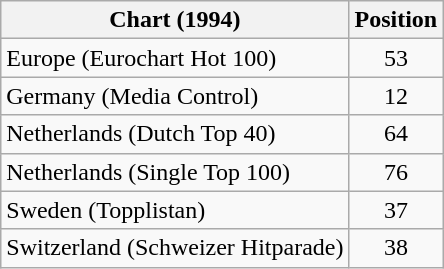<table class="wikitable sortable">
<tr>
<th>Chart (1994)</th>
<th>Position</th>
</tr>
<tr>
<td>Europe (Eurochart Hot 100)</td>
<td align="center">53</td>
</tr>
<tr>
<td>Germany (Media Control)</td>
<td align="center">12</td>
</tr>
<tr>
<td>Netherlands (Dutch Top 40)</td>
<td align="center">64</td>
</tr>
<tr>
<td>Netherlands (Single Top 100)</td>
<td align="center">76</td>
</tr>
<tr>
<td>Sweden (Topplistan)</td>
<td align="center">37</td>
</tr>
<tr>
<td>Switzerland (Schweizer Hitparade)</td>
<td align="center">38</td>
</tr>
</table>
